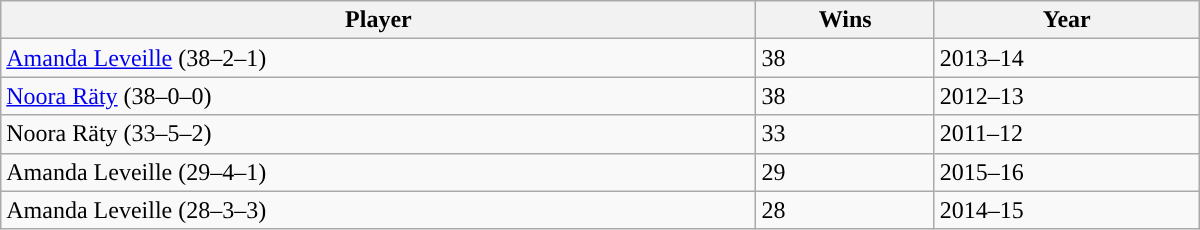<table class="wikitable" style="width: 50em">
<tr>
<th>Player</th>
<th>Wins</th>
<th>Year</th>
</tr>
<tr>
<td><a href='#'>Amanda Leveille</a> (38–2–1)</td>
<td>38</td>
<td>2013–14</td>
</tr>
<tr>
<td><a href='#'>Noora Räty</a> (38–0–0)</td>
<td>38</td>
<td>2012–13</td>
</tr>
<tr>
<td>Noora Räty (33–5–2)</td>
<td>33</td>
<td>2011–12</td>
</tr>
<tr>
<td>Amanda Leveille (29–4–1)</td>
<td>29</td>
<td>2015–16</td>
</tr>
<tr>
<td>Amanda Leveille (28–3–3)</td>
<td>28</td>
<td>2014–15</td>
</tr>
</table>
